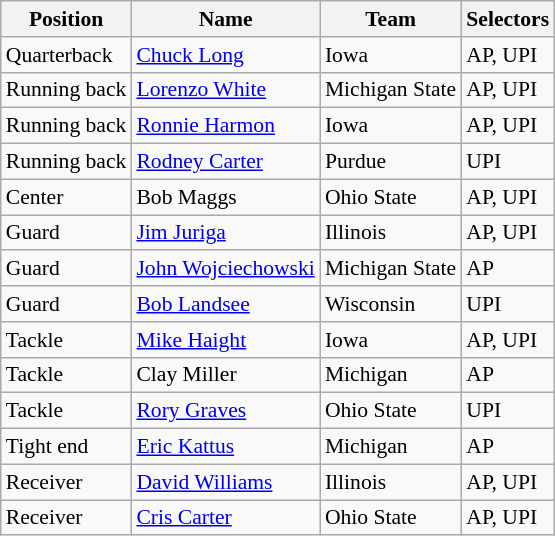<table class="wikitable" style="font-size: 90%">
<tr>
<th>Position</th>
<th>Name</th>
<th>Team</th>
<th>Selectors</th>
</tr>
<tr>
<td>Quarterback</td>
<td><a href='#'>Chuck Long</a></td>
<td>Iowa</td>
<td>AP, UPI</td>
</tr>
<tr>
<td>Running back</td>
<td><a href='#'>Lorenzo White</a></td>
<td>Michigan State</td>
<td>AP, UPI</td>
</tr>
<tr>
<td>Running back</td>
<td><a href='#'>Ronnie Harmon</a></td>
<td>Iowa</td>
<td>AP, UPI</td>
</tr>
<tr>
<td>Running back</td>
<td><a href='#'>Rodney Carter</a></td>
<td>Purdue</td>
<td>UPI</td>
</tr>
<tr>
<td>Center</td>
<td>Bob Maggs</td>
<td>Ohio State</td>
<td>AP, UPI</td>
</tr>
<tr>
<td>Guard</td>
<td><a href='#'>Jim Juriga</a></td>
<td>Illinois</td>
<td>AP, UPI</td>
</tr>
<tr>
<td>Guard</td>
<td><a href='#'>John Wojciechowski</a></td>
<td>Michigan State</td>
<td>AP</td>
</tr>
<tr>
<td>Guard</td>
<td><a href='#'>Bob Landsee</a></td>
<td>Wisconsin</td>
<td>UPI</td>
</tr>
<tr>
<td>Tackle</td>
<td><a href='#'>Mike Haight</a></td>
<td>Iowa</td>
<td>AP, UPI</td>
</tr>
<tr>
<td>Tackle</td>
<td>Clay Miller</td>
<td>Michigan</td>
<td>AP</td>
</tr>
<tr>
<td>Tackle</td>
<td><a href='#'>Rory Graves</a></td>
<td>Ohio State</td>
<td>UPI</td>
</tr>
<tr>
<td>Tight end</td>
<td><a href='#'>Eric Kattus</a></td>
<td>Michigan</td>
<td>AP</td>
</tr>
<tr>
<td>Receiver</td>
<td><a href='#'>David Williams</a></td>
<td>Illinois</td>
<td>AP, UPI</td>
</tr>
<tr>
<td>Receiver</td>
<td><a href='#'>Cris Carter</a></td>
<td>Ohio State</td>
<td>AP, UPI</td>
</tr>
</table>
